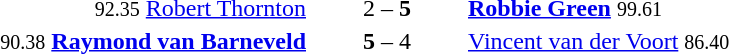<table style="text-align:center">
<tr>
<th width=223></th>
<th width=100></th>
<th width=223></th>
</tr>
<tr>
<td align=right><small><span>92.35</span></small> <a href='#'>Robert Thornton</a> </td>
<td>2 – <strong>5</strong></td>
<td align=left> <strong><a href='#'>Robbie Green</a></strong> <small><span>99.61</span></small></td>
</tr>
<tr>
<td align=right><small><span>90.38</span></small> <strong><a href='#'>Raymond van Barneveld</a></strong> </td>
<td><strong>5</strong> – 4</td>
<td align=left> <a href='#'>Vincent van der Voort</a> <small><span>86.40</span></small></td>
</tr>
</table>
